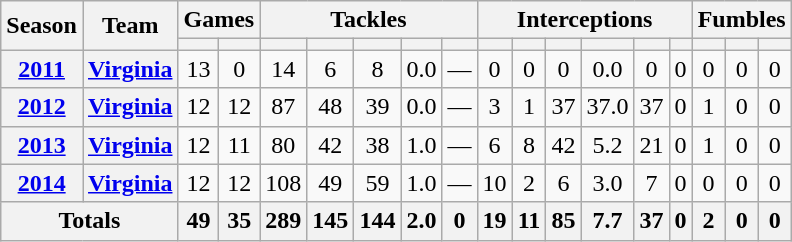<table class="wikitable sortable" style="text-align:center;">
<tr>
<th rowspan="2">Season</th>
<th rowspan="2">Team</th>
<th colspan="2">Games</th>
<th colspan="5">Tackles</th>
<th colspan="6">Interceptions</th>
<th colspan="3">Fumbles</th>
</tr>
<tr>
<th></th>
<th></th>
<th></th>
<th></th>
<th></th>
<th></th>
<th></th>
<th></th>
<th></th>
<th></th>
<th></th>
<th></th>
<th></th>
<th></th>
<th></th>
<th></th>
</tr>
<tr>
<th><a href='#'>2011</a></th>
<th><a href='#'>Virginia</a></th>
<td>13</td>
<td>0</td>
<td>14</td>
<td>6</td>
<td>8</td>
<td>0.0</td>
<td>—</td>
<td>0</td>
<td>0</td>
<td>0</td>
<td>0.0</td>
<td>0</td>
<td>0</td>
<td>0</td>
<td>0</td>
<td>0</td>
</tr>
<tr>
<th><a href='#'>2012</a></th>
<th><a href='#'>Virginia</a></th>
<td>12</td>
<td>12</td>
<td>87</td>
<td>48</td>
<td>39</td>
<td>0.0</td>
<td>—</td>
<td>3</td>
<td>1</td>
<td>37</td>
<td>37.0</td>
<td>37</td>
<td>0</td>
<td>1</td>
<td>0</td>
<td>0</td>
</tr>
<tr>
<th><a href='#'>2013</a></th>
<th><a href='#'>Virginia</a></th>
<td>12</td>
<td>11</td>
<td>80</td>
<td>42</td>
<td>38</td>
<td>1.0</td>
<td>—</td>
<td>6</td>
<td>8</td>
<td>42</td>
<td>5.2</td>
<td>21</td>
<td>0</td>
<td>1</td>
<td>0</td>
<td>0</td>
</tr>
<tr>
<th><a href='#'>2014</a></th>
<th><a href='#'>Virginia</a></th>
<td>12</td>
<td>12</td>
<td>108</td>
<td>49</td>
<td>59</td>
<td>1.0</td>
<td>—</td>
<td>10</td>
<td>2</td>
<td>6</td>
<td>3.0</td>
<td>7</td>
<td>0</td>
<td>0</td>
<td>0</td>
<td>0</td>
</tr>
<tr>
<th colspan="2">Totals</th>
<th>49</th>
<th>35</th>
<th>289</th>
<th>145</th>
<th>144</th>
<th>2.0</th>
<th>0</th>
<th>19</th>
<th>11</th>
<th>85</th>
<th>7.7</th>
<th>37</th>
<th>0</th>
<th>2</th>
<th>0</th>
<th>0</th>
</tr>
</table>
